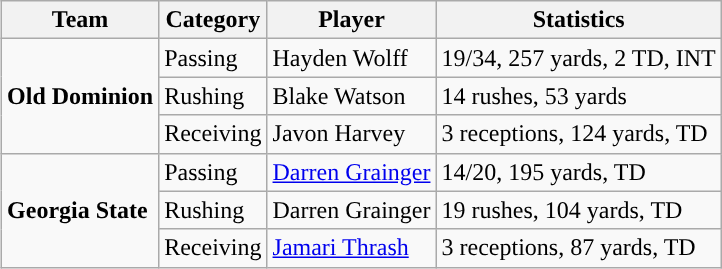<table class="wikitable" style="float: right;">
<tr>
<th>Team</th>
<th>Category</th>
<th>Player</th>
<th>Statistics</th>
</tr>
<tr>
<td rowspan=3><strong>Old Dominion</strong></td>
<td>Passing</td>
<td>Hayden Wolff</td>
<td>19/34, 257 yards, 2 TD, INT</td>
</tr>
<tr>
<td>Rushing</td>
<td>Blake Watson</td>
<td>14 rushes, 53 yards</td>
</tr>
<tr>
<td>Receiving</td>
<td>Javon Harvey</td>
<td>3 receptions, 124 yards, TD</td>
</tr>
<tr>
<td rowspan=3><strong>Georgia State</strong></td>
<td>Passing</td>
<td><a href='#'>Darren Grainger</a></td>
<td>14/20, 195 yards, TD</td>
</tr>
<tr>
<td>Rushing</td>
<td>Darren Grainger</td>
<td>19 rushes, 104 yards, TD</td>
</tr>
<tr>
<td>Receiving</td>
<td><a href='#'>Jamari Thrash</a></td>
<td>3 receptions, 87 yards, TD</td>
</tr>
</table>
